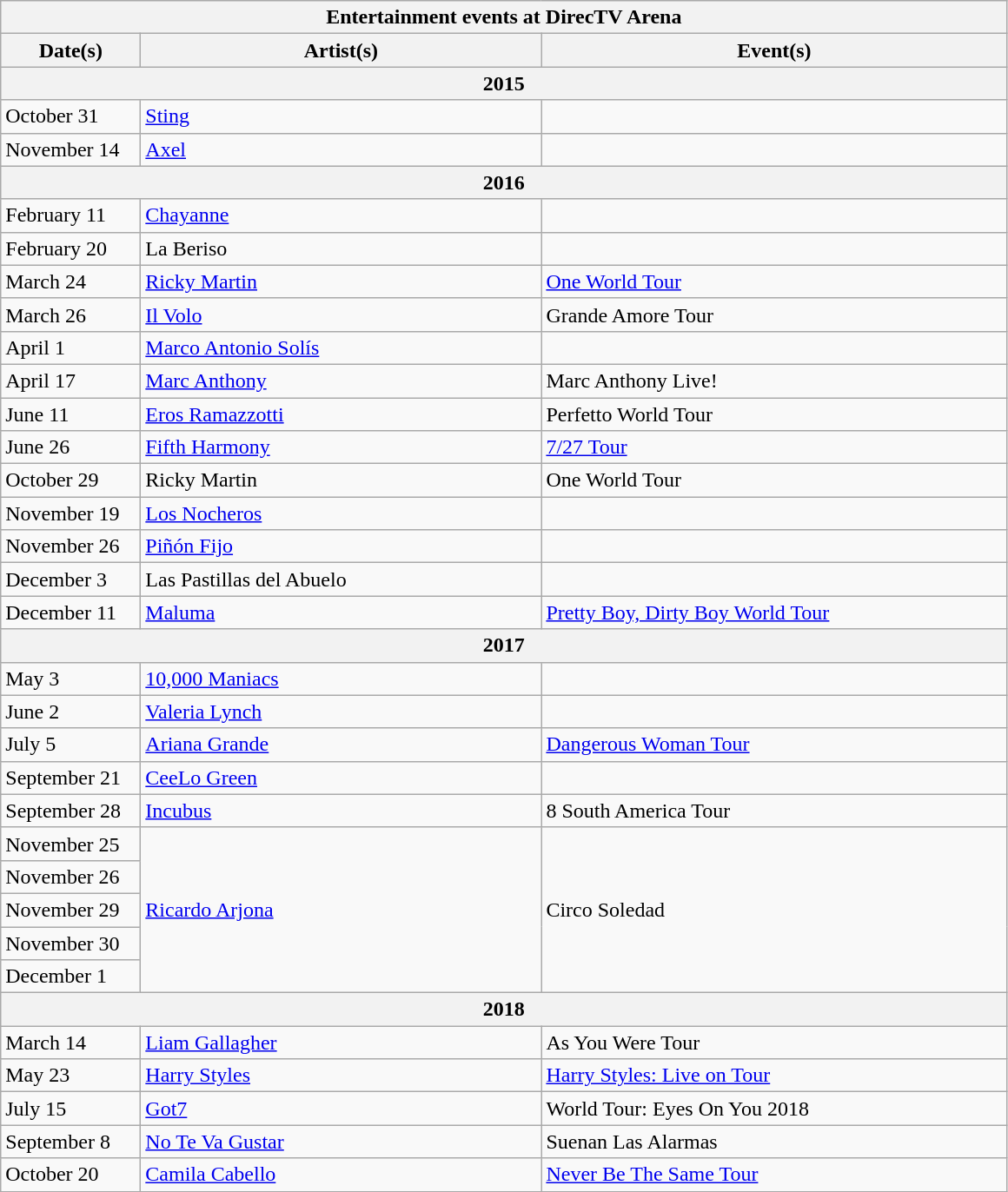<table class="wikitable collapsible collapsed">
<tr>
<th colspan=3>Entertainment events at DirecTV Arena</th>
</tr>
<tr>
<th width="100">Date(s)</th>
<th width="300">Artist(s)</th>
<th width="350">Event(s)</th>
</tr>
<tr>
<th colspan="3">2015</th>
</tr>
<tr>
<td>October 31</td>
<td><a href='#'>Sting</a></td>
<td></td>
</tr>
<tr>
<td>November 14</td>
<td><a href='#'>Axel</a></td>
<td></td>
</tr>
<tr>
<th colspan="3">2016</th>
</tr>
<tr>
<td>February 11</td>
<td><a href='#'>Chayanne</a></td>
<td></td>
</tr>
<tr>
<td>February 20</td>
<td>La Beriso</td>
<td></td>
</tr>
<tr>
<td>March 24</td>
<td><a href='#'>Ricky Martin</a></td>
<td><a href='#'>One World Tour</a></td>
</tr>
<tr>
<td>March 26</td>
<td><a href='#'>Il Volo</a></td>
<td>Grande Amore Tour</td>
</tr>
<tr>
<td>April 1</td>
<td><a href='#'>Marco Antonio Solís</a></td>
<td></td>
</tr>
<tr>
<td>April 17</td>
<td><a href='#'>Marc Anthony</a></td>
<td>Marc Anthony Live!</td>
</tr>
<tr>
<td>June 11</td>
<td><a href='#'>Eros Ramazzotti</a></td>
<td>Perfetto World Tour</td>
</tr>
<tr>
<td>June 26</td>
<td><a href='#'>Fifth Harmony</a></td>
<td><a href='#'>7/27 Tour</a></td>
</tr>
<tr>
<td>October 29</td>
<td>Ricky Martin</td>
<td>One World Tour</td>
</tr>
<tr>
<td>November 19</td>
<td><a href='#'>Los Nocheros</a></td>
<td></td>
</tr>
<tr>
<td>November 26</td>
<td><a href='#'>Piñón Fijo</a></td>
<td></td>
</tr>
<tr>
<td>December 3</td>
<td>Las Pastillas del Abuelo</td>
<td></td>
</tr>
<tr>
<td>December 11</td>
<td><a href='#'>Maluma</a></td>
<td><a href='#'>Pretty Boy, Dirty Boy World Tour</a></td>
</tr>
<tr>
<th colspan="3">2017</th>
</tr>
<tr>
<td>May 3</td>
<td><a href='#'>10,000 Maniacs</a></td>
<td></td>
</tr>
<tr>
<td>June 2</td>
<td><a href='#'>Valeria Lynch</a></td>
<td></td>
</tr>
<tr>
<td>July 5</td>
<td><a href='#'>Ariana Grande</a></td>
<td><a href='#'>Dangerous Woman Tour</a></td>
</tr>
<tr>
<td>September 21</td>
<td><a href='#'>CeeLo Green</a></td>
<td></td>
</tr>
<tr>
<td>September 28</td>
<td><a href='#'>Incubus</a></td>
<td>8 South America Tour</td>
</tr>
<tr>
<td>November 25</td>
<td rowspan="5"><a href='#'>Ricardo Arjona</a></td>
<td rowspan="5">Circo Soledad</td>
</tr>
<tr>
<td>November 26</td>
</tr>
<tr>
<td>November 29</td>
</tr>
<tr>
<td>November 30</td>
</tr>
<tr>
<td>December 1</td>
</tr>
<tr>
<th colspan="3">2018</th>
</tr>
<tr>
<td>March 14</td>
<td><a href='#'>Liam Gallagher</a></td>
<td>As You Were Tour</td>
</tr>
<tr>
<td>May 23</td>
<td><a href='#'>Harry Styles</a></td>
<td><a href='#'>Harry Styles: Live on Tour</a></td>
</tr>
<tr>
<td>July 15</td>
<td><a href='#'>Got7</a></td>
<td>World Tour: Eyes On You 2018</td>
</tr>
<tr>
<td>September 8</td>
<td><a href='#'>No Te Va Gustar</a></td>
<td>Suenan Las Alarmas</td>
</tr>
<tr>
<td>October 20</td>
<td><a href='#'>Camila Cabello</a></td>
<td><a href='#'>Never Be The Same Tour</a></td>
</tr>
</table>
